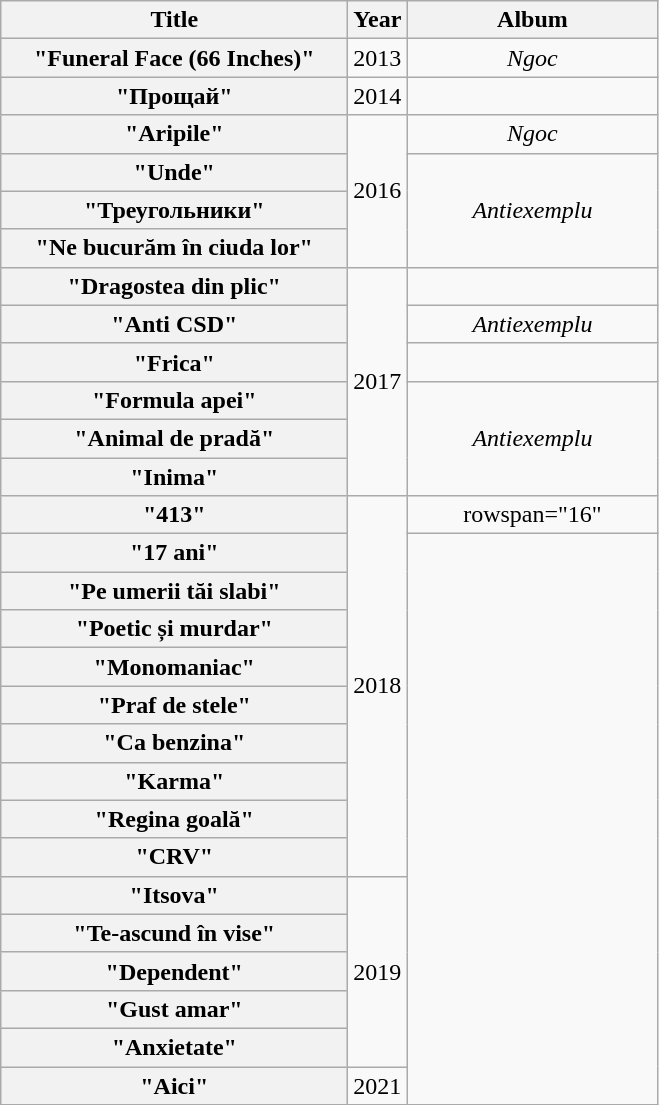<table class="wikitable plainrowheaders" style="text-align:center;">
<tr>
<th scope="col" style="width:14em;">Title</th>
<th scope="col" style="width:1em;">Year</th>
<th scope="col" style="width:10em;">Album</th>
</tr>
<tr>
<th scope="row">"Funeral Face (66 Inches)"</th>
<td>2013</td>
<td><em>Ngoc</em></td>
</tr>
<tr>
<th scope="row">"Прощай"</th>
<td>2014</td>
<td></td>
</tr>
<tr>
<th scope="row">"Aripile"</th>
<td rowspan="4">2016</td>
<td><em>Ngoc</em></td>
</tr>
<tr>
<th scope="row">"Unde"</th>
<td rowspan="3"><em>Antiexemplu</em></td>
</tr>
<tr>
<th scope="row">"Треугольники"</th>
</tr>
<tr>
<th scope="row">"Ne bucurăm în ciuda lor"</th>
</tr>
<tr>
<th scope="row">"Dragostea din plic"</th>
<td rowspan="6">2017</td>
<td></td>
</tr>
<tr>
<th scope="row">"Anti CSD"</th>
<td><em>Antiexemplu</em></td>
</tr>
<tr>
<th scope="row">"Frica"</th>
<td></td>
</tr>
<tr>
<th scope="row">"Formula apei"</th>
<td rowspan="3"><em>Antiexemplu</em></td>
</tr>
<tr>
<th scope="row">"Animal de pradă"</th>
</tr>
<tr>
<th scope="row">"Inima"<br></th>
</tr>
<tr>
<th scope="row">"413"</th>
<td rowspan="10">2018</td>
<td>rowspan="16" </td>
</tr>
<tr>
<th scope="row">"17 ani"</th>
</tr>
<tr>
<th scope="row">"Pe umerii tăi slabi"</th>
</tr>
<tr>
<th scope="row">"Poetic și murdar"</th>
</tr>
<tr>
<th scope="row">"Monomaniac"</th>
</tr>
<tr>
<th scope="row">"Praf de stele"</th>
</tr>
<tr>
<th scope="row">"Ca benzina"</th>
</tr>
<tr>
<th scope="row">"Karma"</th>
</tr>
<tr>
<th scope="row">"Regina goală"</th>
</tr>
<tr>
<th scope="row">"CRV"</th>
</tr>
<tr>
<th scope="row">"Itsova"</th>
<td rowspan="5">2019</td>
</tr>
<tr>
<th scope="row">"Te-ascund în vise"</th>
</tr>
<tr>
<th scope="row">"Dependent"</th>
</tr>
<tr>
<th scope="row">"Gust amar"</th>
</tr>
<tr>
<th scope="row">"Anxietate"<br></th>
</tr>
<tr>
<th scope="row">"Aici"<br></th>
<td>2021</td>
</tr>
</table>
